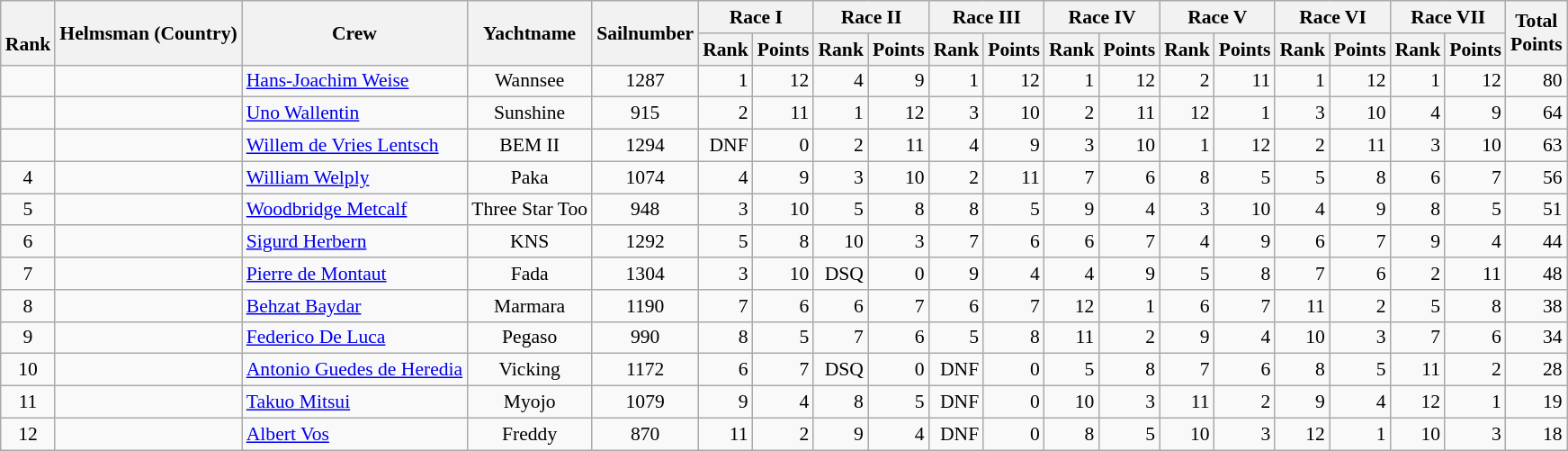<table class="wikitable" style="text-align:right; font-size:90%">
<tr>
<th rowspan="2"><br>Rank</th>
<th rowspan="2">Helmsman (Country)</th>
<th rowspan="2">Crew</th>
<th rowspan="2">Yachtname</th>
<th rowspan="2">Sailnumber </th>
<th colspan="2">Race I</th>
<th colspan="2">Race II</th>
<th colspan="2">Race III</th>
<th colspan="2">Race IV</th>
<th colspan="2">Race V</th>
<th colspan="2">Race VI</th>
<th colspan="2">Race VII</th>
<th rowspan="2">Total<br>Points</th>
</tr>
<tr>
<th>Rank</th>
<th>Points</th>
<th>Rank</th>
<th>Points</th>
<th>Rank</th>
<th>Points</th>
<th>Rank</th>
<th>Points</th>
<th>Rank</th>
<th>Points</th>
<th>Rank</th>
<th>Points</th>
<th>Rank</th>
<th>Points</th>
</tr>
<tr style="vertical-align:top;">
<td align=center></td>
<td align=left></td>
<td align=left><a href='#'>Hans-Joachim Weise</a> </td>
<td align=center>Wannsee</td>
<td align=center>1287</td>
<td>1</td>
<td>12</td>
<td>4</td>
<td>9</td>
<td>1</td>
<td>12</td>
<td>1</td>
<td>12</td>
<td>2</td>
<td>11</td>
<td>1</td>
<td>12</td>
<td>1</td>
<td>12</td>
<td>80</td>
</tr>
<tr style=vertical-align:top;>
<td align=center></td>
<td align=left></td>
<td align=left><a href='#'>Uno Wallentin</a> </td>
<td align=center>Sunshine</td>
<td align=center>915</td>
<td>2</td>
<td>11</td>
<td>1</td>
<td>12</td>
<td>3</td>
<td>10</td>
<td>2</td>
<td>11</td>
<td>12</td>
<td>1</td>
<td>3</td>
<td>10</td>
<td>4</td>
<td>9</td>
<td>64</td>
</tr>
<tr style=vertical-align:top;>
<td align=center></td>
<td align=left></td>
<td align=left><a href='#'>Willem de Vries Lentsch</a> </td>
<td align=center>BEM II</td>
<td align=center>1294</td>
<td>DNF</td>
<td>0</td>
<td>2</td>
<td>11</td>
<td>4</td>
<td>9</td>
<td>3</td>
<td>10</td>
<td>1</td>
<td>12</td>
<td>2</td>
<td>11</td>
<td>3</td>
<td>10</td>
<td>63</td>
</tr>
<tr style=vertical-align:top;>
<td align=center>4</td>
<td align=left></td>
<td align=left><a href='#'>William Welply</a> </td>
<td align=center>Paka</td>
<td align=center>1074</td>
<td>4</td>
<td>9</td>
<td>3</td>
<td>10</td>
<td>2</td>
<td>11</td>
<td>7</td>
<td>6</td>
<td>8</td>
<td>5</td>
<td>5</td>
<td>8</td>
<td>6</td>
<td>7</td>
<td>56</td>
</tr>
<tr style=vertical-align:top;>
<td align=center>5</td>
<td align=left></td>
<td align=left><a href='#'>Woodbridge Metcalf</a> </td>
<td align=center>Three Star Too</td>
<td align=center>948</td>
<td>3</td>
<td>10</td>
<td>5</td>
<td>8</td>
<td>8</td>
<td>5</td>
<td>9</td>
<td>4</td>
<td>3</td>
<td>10</td>
<td>4</td>
<td>9</td>
<td>8</td>
<td>5</td>
<td>51</td>
</tr>
<tr style=vertical-align:top;>
<td align=center>6</td>
<td align=left></td>
<td align=left><a href='#'>Sigurd Herbern</a> </td>
<td align=center>KNS</td>
<td align=center>1292</td>
<td>5</td>
<td>8</td>
<td>10</td>
<td>3</td>
<td>7</td>
<td>6</td>
<td>6</td>
<td>7</td>
<td>4</td>
<td>9</td>
<td>6</td>
<td>7</td>
<td>9</td>
<td>4</td>
<td>44</td>
</tr>
<tr style=vertical-align:top;>
<td align=center>7</td>
<td align=left></td>
<td align=left><a href='#'>Pierre de Montaut</a> </td>
<td align=center>Fada</td>
<td align=center>1304</td>
<td>3</td>
<td>10</td>
<td>DSQ</td>
<td>0</td>
<td>9</td>
<td>4</td>
<td>4</td>
<td>9</td>
<td>5</td>
<td>8</td>
<td>7</td>
<td>6</td>
<td>2</td>
<td>11</td>
<td>48</td>
</tr>
<tr style=vertical-align:top;>
<td align=center>8</td>
<td align=left></td>
<td align=left><a href='#'>Behzat Baydar</a> </td>
<td align=center>Marmara</td>
<td align=center>1190</td>
<td>7</td>
<td>6</td>
<td>6</td>
<td>7</td>
<td>6</td>
<td>7</td>
<td>12</td>
<td>1</td>
<td>6</td>
<td>7</td>
<td>11</td>
<td>2</td>
<td>5</td>
<td>8</td>
<td>38</td>
</tr>
<tr style=vertical-align:top;>
<td align=center>9</td>
<td align=left></td>
<td align=left><a href='#'>Federico De Luca</a> </td>
<td align=center>Pegaso</td>
<td align=center>990</td>
<td>8</td>
<td>5</td>
<td>7</td>
<td>6</td>
<td>5</td>
<td>8</td>
<td>11</td>
<td>2</td>
<td>9</td>
<td>4</td>
<td>10</td>
<td>3</td>
<td>7</td>
<td>6</td>
<td>34</td>
</tr>
<tr style=vertical-align:top;>
<td align=center>10</td>
<td align=left></td>
<td align=left><a href='#'>Antonio Guedes de Heredia</a> </td>
<td align=center>Vicking</td>
<td align=center>1172</td>
<td>6</td>
<td>7</td>
<td>DSQ</td>
<td>0</td>
<td>DNF</td>
<td>0</td>
<td>5</td>
<td>8</td>
<td>7</td>
<td>6</td>
<td>8</td>
<td>5</td>
<td>11</td>
<td>2</td>
<td>28</td>
</tr>
<tr style=vertical-align:top;>
<td align=center>11</td>
<td align=left></td>
<td align=left><a href='#'>Takuo Mitsui</a> </td>
<td align=center>Myojo</td>
<td align=center>1079</td>
<td>9</td>
<td>4</td>
<td>8</td>
<td>5</td>
<td>DNF</td>
<td>0</td>
<td>10</td>
<td>3</td>
<td>11</td>
<td>2</td>
<td>9</td>
<td>4</td>
<td>12</td>
<td>1</td>
<td>19</td>
</tr>
<tr style=vertical-align:top;>
<td align=center>12</td>
<td align=left></td>
<td align=left><a href='#'>Albert Vos</a> </td>
<td align=center>Freddy</td>
<td align=center>870</td>
<td>11</td>
<td>2</td>
<td>9</td>
<td>4</td>
<td>DNF</td>
<td>0</td>
<td>8</td>
<td>5</td>
<td>10</td>
<td>3</td>
<td>12</td>
<td>1</td>
<td>10</td>
<td>3</td>
<td>18</td>
</tr>
</table>
